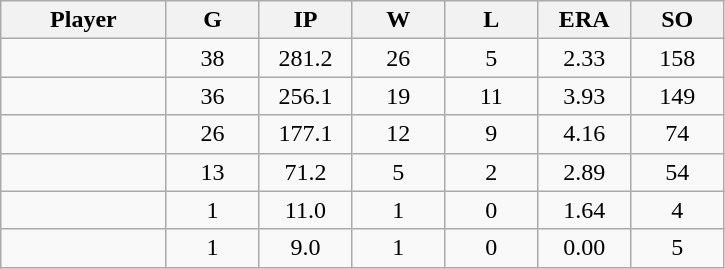<table class="wikitable sortable">
<tr>
<th bgcolor="#DDDDFF" width="16%">Player</th>
<th bgcolor="#DDDDFF" width="9%">G</th>
<th bgcolor="#DDDDFF" width="9%">IP</th>
<th bgcolor="#DDDDFF" width="9%">W</th>
<th bgcolor="#DDDDFF" width="9%">L</th>
<th bgcolor="#DDDDFF" width="9%">ERA</th>
<th bgcolor="#DDDDFF" width="9%">SO</th>
</tr>
<tr align="center">
<td></td>
<td>38</td>
<td>281.2</td>
<td>26</td>
<td>5</td>
<td>2.33</td>
<td>158</td>
</tr>
<tr align="center">
<td></td>
<td>36</td>
<td>256.1</td>
<td>19</td>
<td>11</td>
<td>3.93</td>
<td>149</td>
</tr>
<tr align="center">
<td></td>
<td>26</td>
<td>177.1</td>
<td>12</td>
<td>9</td>
<td>4.16</td>
<td>74</td>
</tr>
<tr align="center">
<td></td>
<td>13</td>
<td>71.2</td>
<td>5</td>
<td>2</td>
<td>2.89</td>
<td>54</td>
</tr>
<tr align="center">
<td></td>
<td>1</td>
<td>11.0</td>
<td>1</td>
<td>0</td>
<td>1.64</td>
<td>4</td>
</tr>
<tr align="center">
<td></td>
<td>1</td>
<td>9.0</td>
<td>1</td>
<td>0</td>
<td>0.00</td>
<td>5</td>
</tr>
</table>
